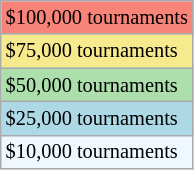<table class=wikitable style=font-size:85%>
<tr style="background:#f88379;">
<td>$100,000 tournaments</td>
</tr>
<tr style="background:#f7e98e;">
<td>$75,000 tournaments</td>
</tr>
<tr style="background:#addfad;">
<td>$50,000 tournaments</td>
</tr>
<tr style="background:lightblue;">
<td>$25,000 tournaments</td>
</tr>
<tr style="background:#f0f8ff;">
<td>$10,000 tournaments</td>
</tr>
</table>
